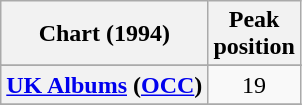<table class="wikitable sortable plainrowheaders">
<tr>
<th scope="col">Chart (1994)</th>
<th scope="col">Peak<br>position</th>
</tr>
<tr>
</tr>
<tr>
</tr>
<tr>
</tr>
<tr>
</tr>
<tr>
</tr>
<tr>
<th scope="row"><a href='#'>UK Albums</a> (<a href='#'>OCC</a>)</th>
<td align="center">19</td>
</tr>
<tr>
</tr>
</table>
